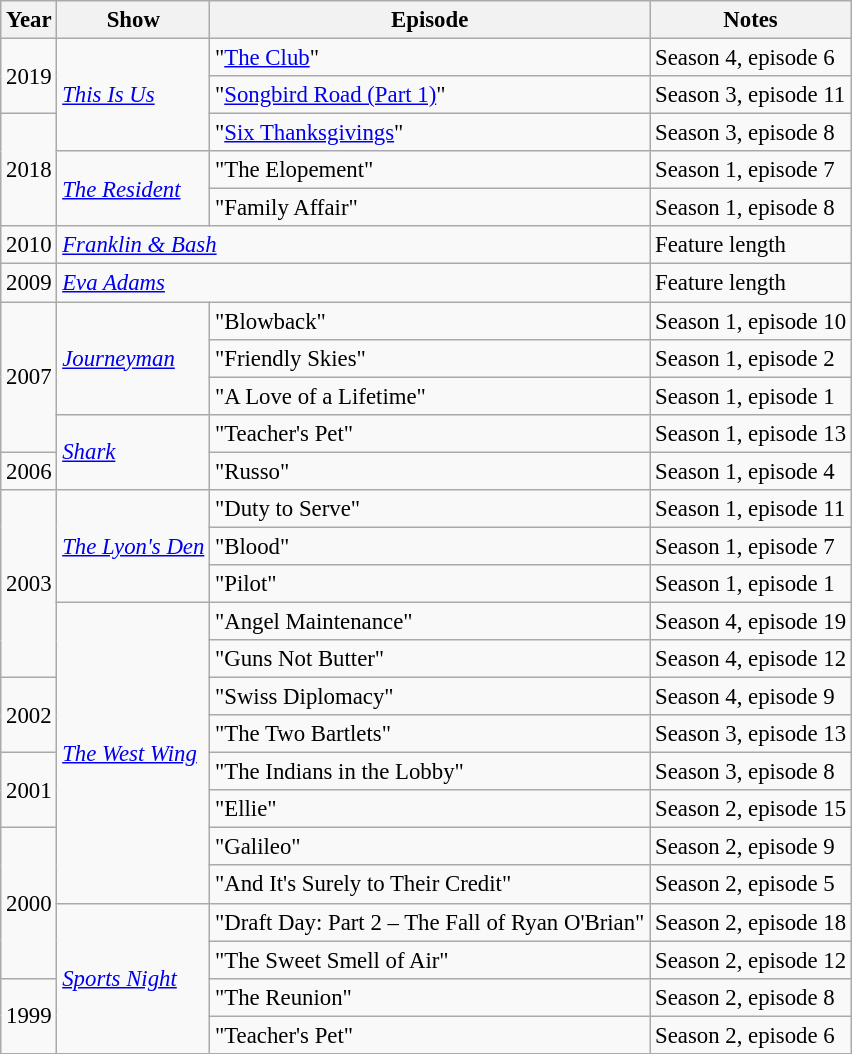<table class="wikitable" style="font-size: 95%;">
<tr>
<th>Year</th>
<th>Show</th>
<th>Episode</th>
<th>Notes</th>
</tr>
<tr>
<td rowspan=2>2019</td>
<td rowspan=3><em><a href='#'>This Is Us</a></em></td>
<td>"<a href='#'>The Club</a>"</td>
<td>Season 4, episode 6</td>
</tr>
<tr>
<td>"<a href='#'>Songbird Road (Part 1)</a>"</td>
<td>Season 3, episode 11</td>
</tr>
<tr>
<td rowspan=3>2018</td>
<td>"<a href='#'>Six Thanksgivings</a>"</td>
<td>Season 3, episode 8</td>
</tr>
<tr>
<td rowspan=2><em><a href='#'>The Resident</a></em></td>
<td>"The Elopement"</td>
<td>Season 1, episode 7</td>
</tr>
<tr>
<td>"Family Affair"</td>
<td>Season 1, episode 8</td>
</tr>
<tr>
<td>2010</td>
<td colspan=2><em><a href='#'>Franklin & Bash</a></em></td>
<td>Feature length</td>
</tr>
<tr>
<td>2009</td>
<td colspan=2><em><a href='#'>Eva Adams</a></em></td>
<td>Feature length</td>
</tr>
<tr>
<td rowspan=4>2007</td>
<td rowspan=3><em><a href='#'>Journeyman</a></em></td>
<td>"Blowback"</td>
<td>Season 1, episode 10</td>
</tr>
<tr>
<td>"Friendly Skies"</td>
<td>Season 1, episode 2</td>
</tr>
<tr>
<td>"A Love of a Lifetime"</td>
<td>Season 1, episode 1</td>
</tr>
<tr>
<td rowspan=2><em><a href='#'>Shark</a></em></td>
<td>"Teacher's Pet"</td>
<td>Season 1, episode 13</td>
</tr>
<tr>
<td>2006</td>
<td>"Russo"</td>
<td>Season 1, episode 4</td>
</tr>
<tr>
<td rowspan=5>2003</td>
<td rowspan=3><em><a href='#'>The Lyon's Den</a></em></td>
<td>"Duty to Serve"</td>
<td>Season 1, episode 11</td>
</tr>
<tr>
<td>"Blood"</td>
<td>Season 1, episode 7</td>
</tr>
<tr>
<td>"Pilot"</td>
<td>Season 1, episode 1</td>
</tr>
<tr>
<td rowspan=8><em><a href='#'>The West Wing</a></em></td>
<td>"Angel Maintenance"</td>
<td>Season 4, episode 19</td>
</tr>
<tr>
<td>"Guns Not Butter"</td>
<td>Season 4, episode 12</td>
</tr>
<tr>
<td rowspan=2>2002</td>
<td>"Swiss Diplomacy"</td>
<td>Season 4, episode 9</td>
</tr>
<tr>
<td>"The Two Bartlets"</td>
<td>Season 3, episode 13</td>
</tr>
<tr>
<td rowspan=2>2001</td>
<td>"The Indians in the Lobby"</td>
<td>Season 3, episode 8</td>
</tr>
<tr>
<td>"Ellie"</td>
<td>Season 2, episode 15</td>
</tr>
<tr>
<td rowspan=4>2000</td>
<td>"Galileo"</td>
<td>Season 2, episode 9</td>
</tr>
<tr>
<td>"And It's Surely to Their Credit"</td>
<td>Season 2, episode 5</td>
</tr>
<tr>
<td rowspan=4><em><a href='#'>Sports Night</a></em></td>
<td>"Draft Day: Part 2 – The Fall of Ryan O'Brian"</td>
<td>Season 2, episode 18</td>
</tr>
<tr>
<td>"The Sweet Smell of Air"</td>
<td>Season 2, episode 12</td>
</tr>
<tr>
<td rowspan=2>1999</td>
<td>"The Reunion"</td>
<td>Season 2, episode 8</td>
</tr>
<tr>
<td>"Teacher's Pet"</td>
<td>Season 2, episode 6</td>
</tr>
<tr>
</tr>
</table>
